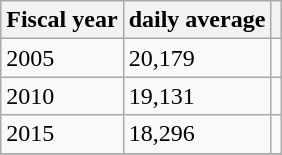<table class="wikitable">
<tr>
<th>Fiscal year</th>
<th>daily average</th>
<th></th>
</tr>
<tr>
<td>2005</td>
<td>20,179</td>
<td></td>
</tr>
<tr>
<td>2010</td>
<td>19,131</td>
<td></td>
</tr>
<tr>
<td>2015</td>
<td>18,296</td>
<td></td>
</tr>
<tr>
</tr>
</table>
